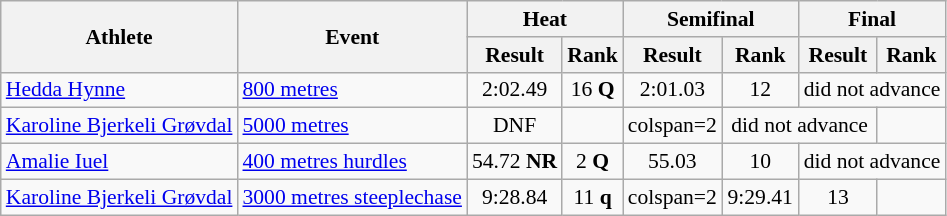<table class="wikitable"  style="font-size:90%">
<tr>
<th rowspan="2">Athlete</th>
<th rowspan="2">Event</th>
<th colspan="2">Heat</th>
<th colspan="2">Semifinal</th>
<th colspan="2">Final</th>
</tr>
<tr>
<th>Result</th>
<th>Rank</th>
<th>Result</th>
<th>Rank</th>
<th>Result</th>
<th>Rank</th>
</tr>
<tr style=text-align:center>
<td style=text-align:left><a href='#'>Hedda Hynne</a></td>
<td style=text-align:left><a href='#'>800 metres</a></td>
<td>2:02.49</td>
<td>16 <strong>Q</strong></td>
<td>2:01.03</td>
<td>12</td>
<td colspan=2>did not advance</td>
</tr>
<tr style=text-align:center>
<td style=text-align:left><a href='#'>Karoline Bjerkeli Grøvdal</a></td>
<td style=text-align:left><a href='#'>5000 metres</a></td>
<td>DNF</td>
<td></td>
<td>colspan=2 </td>
<td colspan=2>did not advance</td>
</tr>
<tr style=text-align:center>
<td style=text-align:left><a href='#'>Amalie Iuel</a></td>
<td style=text-align:left><a href='#'>400 metres hurdles</a></td>
<td>54.72 <strong>NR</strong></td>
<td>2 <strong>Q</strong></td>
<td>55.03</td>
<td>10</td>
<td colspan=2>did not advance</td>
</tr>
<tr style=text-align:center>
<td style=text-align:left><a href='#'>Karoline Bjerkeli Grøvdal</a></td>
<td style=text-align:left><a href='#'>3000 metres steeplechase</a></td>
<td>9:28.84</td>
<td>11 <strong>q</strong></td>
<td>colspan=2 </td>
<td>9:29.41</td>
<td>13</td>
</tr>
</table>
